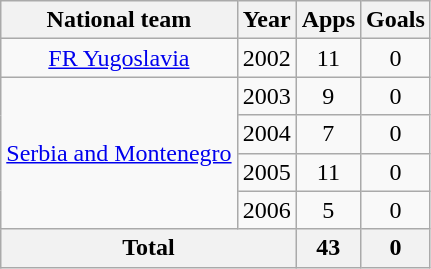<table class="wikitable" style="text-align:center">
<tr>
<th>National team</th>
<th>Year</th>
<th>Apps</th>
<th>Goals</th>
</tr>
<tr>
<td rowspan="1" style="vertical-align:center"><a href='#'>FR Yugoslavia</a></td>
<td>2002</td>
<td>11</td>
<td>0</td>
</tr>
<tr>
<td rowspan="4" style="vertical-align:center"><a href='#'>Serbia and Montenegro</a></td>
<td>2003</td>
<td>9</td>
<td>0</td>
</tr>
<tr>
<td>2004</td>
<td>7</td>
<td>0</td>
</tr>
<tr>
<td>2005</td>
<td>11</td>
<td>0</td>
</tr>
<tr>
<td>2006</td>
<td>5</td>
<td>0</td>
</tr>
<tr>
<th colspan="2">Total</th>
<th>43</th>
<th>0</th>
</tr>
</table>
